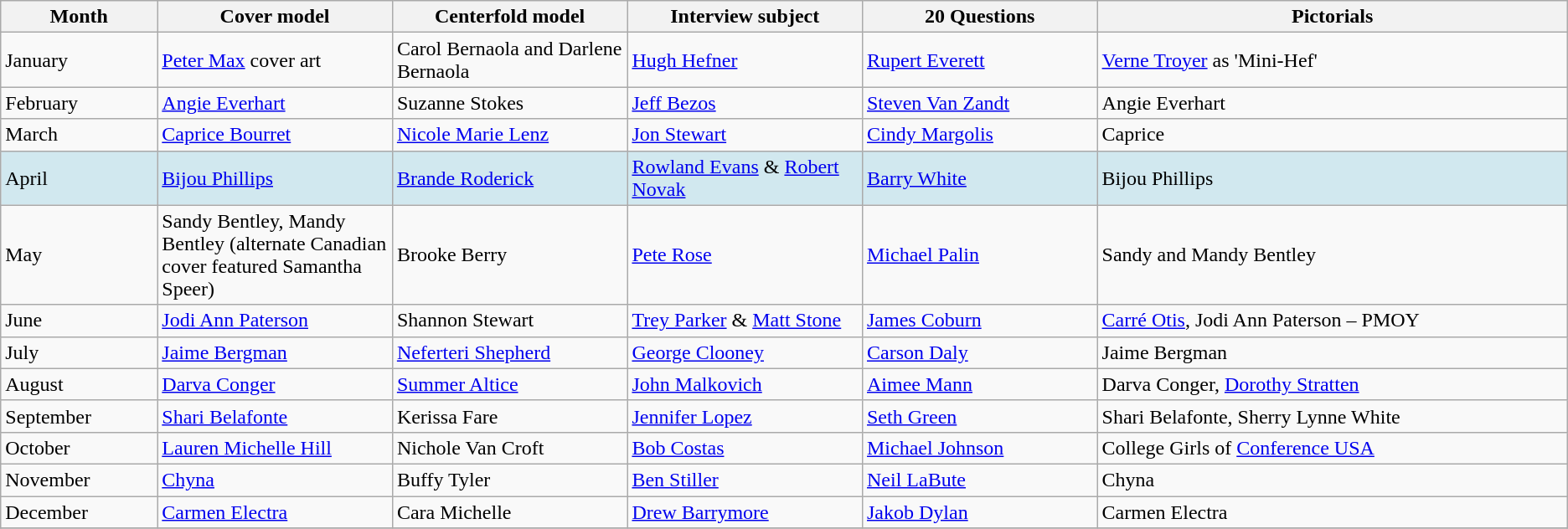<table class="wikitable">
<tr>
<th width="10%">Month</th>
<th width="15%">Cover model</th>
<th width="15%">Centerfold model</th>
<th width="15%">Interview subject</th>
<th width="15%">20 Questions</th>
<th width="30%">Pictorials</th>
</tr>
<tr>
<td>January</td>
<td><a href='#'>Peter Max</a> cover art</td>
<td>Carol Bernaola and Darlene Bernaola</td>
<td><a href='#'>Hugh Hefner</a></td>
<td><a href='#'>Rupert Everett</a></td>
<td><a href='#'>Verne Troyer</a> as 'Mini-Hef'</td>
</tr>
<tr>
<td>February</td>
<td><a href='#'>Angie Everhart</a></td>
<td>Suzanne Stokes</td>
<td><a href='#'>Jeff Bezos</a></td>
<td><a href='#'>Steven Van Zandt</a></td>
<td>Angie Everhart</td>
</tr>
<tr>
<td>March</td>
<td><a href='#'>Caprice Bourret</a></td>
<td><a href='#'>Nicole Marie Lenz</a></td>
<td><a href='#'>Jon Stewart</a></td>
<td><a href='#'>Cindy Margolis</a></td>
<td>Caprice</td>
</tr>
<tr style="background:#D1E8EF;">
<td>April</td>
<td><a href='#'>Bijou Phillips</a></td>
<td><a href='#'>Brande Roderick</a></td>
<td><a href='#'>Rowland Evans</a> & <a href='#'>Robert Novak</a></td>
<td><a href='#'>Barry White</a></td>
<td>Bijou Phillips</td>
</tr>
<tr>
<td>May</td>
<td>Sandy Bentley, Mandy Bentley (alternate Canadian cover featured Samantha Speer)</td>
<td>Brooke Berry</td>
<td><a href='#'>Pete Rose</a></td>
<td><a href='#'>Michael Palin</a></td>
<td>Sandy and Mandy Bentley</td>
</tr>
<tr>
<td>June</td>
<td><a href='#'>Jodi Ann Paterson</a></td>
<td>Shannon Stewart</td>
<td><a href='#'>Trey Parker</a> & <a href='#'>Matt Stone</a></td>
<td><a href='#'>James Coburn</a></td>
<td><a href='#'>Carré Otis</a>, Jodi Ann Paterson – PMOY</td>
</tr>
<tr>
<td>July</td>
<td><a href='#'>Jaime Bergman</a></td>
<td><a href='#'>Neferteri Shepherd</a></td>
<td><a href='#'>George Clooney</a></td>
<td><a href='#'>Carson Daly</a></td>
<td>Jaime Bergman</td>
</tr>
<tr>
<td>August</td>
<td><a href='#'>Darva Conger</a></td>
<td><a href='#'>Summer Altice</a></td>
<td><a href='#'>John Malkovich</a></td>
<td><a href='#'>Aimee Mann</a></td>
<td>Darva Conger, <a href='#'>Dorothy Stratten</a></td>
</tr>
<tr>
<td>September</td>
<td><a href='#'>Shari Belafonte</a></td>
<td>Kerissa Fare</td>
<td><a href='#'>Jennifer Lopez</a></td>
<td><a href='#'>Seth Green</a></td>
<td>Shari Belafonte, Sherry Lynne White</td>
</tr>
<tr>
<td>October</td>
<td><a href='#'>Lauren Michelle Hill</a></td>
<td>Nichole Van Croft</td>
<td><a href='#'>Bob Costas</a></td>
<td><a href='#'>Michael Johnson</a></td>
<td>College Girls of <a href='#'>Conference USA</a></td>
</tr>
<tr>
<td>November</td>
<td><a href='#'>Chyna</a></td>
<td>Buffy Tyler</td>
<td><a href='#'>Ben Stiller</a></td>
<td><a href='#'>Neil LaBute</a></td>
<td>Chyna</td>
</tr>
<tr>
<td>December</td>
<td><a href='#'>Carmen Electra</a></td>
<td>Cara Michelle</td>
<td><a href='#'>Drew Barrymore</a></td>
<td><a href='#'>Jakob Dylan</a></td>
<td>Carmen Electra</td>
</tr>
<tr>
</tr>
</table>
